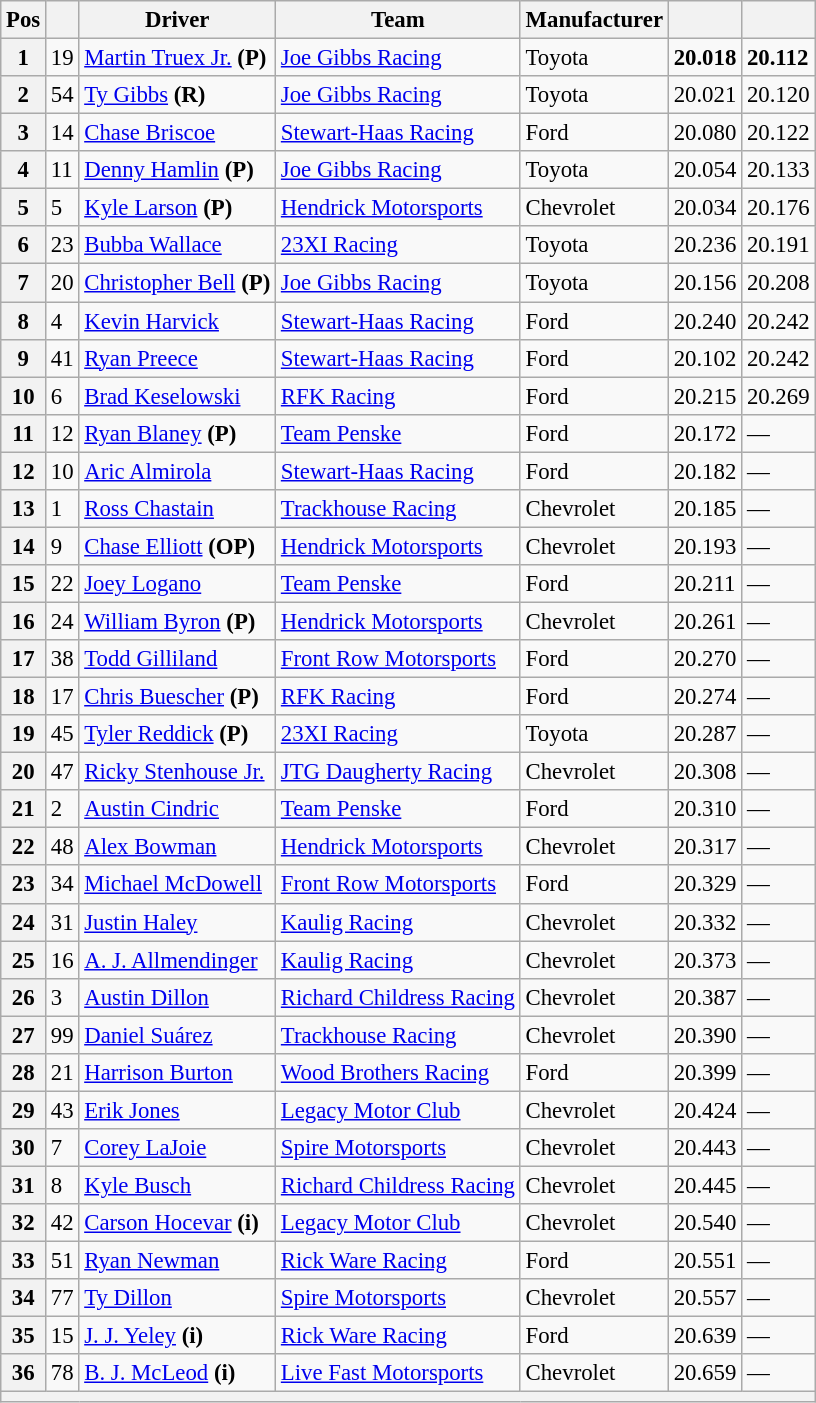<table class="wikitable" style="font-size:95%">
<tr>
<th>Pos</th>
<th></th>
<th>Driver</th>
<th>Team</th>
<th>Manufacturer</th>
<th></th>
<th></th>
</tr>
<tr>
<th>1</th>
<td>19</td>
<td><a href='#'>Martin Truex Jr.</a> <strong>(P)</strong></td>
<td><a href='#'>Joe Gibbs Racing</a></td>
<td>Toyota</td>
<td><strong>20.018</strong></td>
<td><strong>20.112</strong></td>
</tr>
<tr>
<th>2</th>
<td>54</td>
<td><a href='#'>Ty Gibbs</a> <strong>(R)</strong></td>
<td><a href='#'>Joe Gibbs Racing</a></td>
<td>Toyota</td>
<td>20.021</td>
<td>20.120</td>
</tr>
<tr>
<th>3</th>
<td>14</td>
<td><a href='#'>Chase Briscoe</a></td>
<td><a href='#'>Stewart-Haas Racing</a></td>
<td>Ford</td>
<td>20.080</td>
<td>20.122</td>
</tr>
<tr>
<th>4</th>
<td>11</td>
<td><a href='#'>Denny Hamlin</a> <strong>(P)</strong></td>
<td><a href='#'>Joe Gibbs Racing</a></td>
<td>Toyota</td>
<td>20.054</td>
<td>20.133</td>
</tr>
<tr>
<th>5</th>
<td>5</td>
<td><a href='#'>Kyle Larson</a> <strong>(P)</strong></td>
<td><a href='#'>Hendrick Motorsports</a></td>
<td>Chevrolet</td>
<td>20.034</td>
<td>20.176</td>
</tr>
<tr>
<th>6</th>
<td>23</td>
<td><a href='#'>Bubba Wallace</a></td>
<td><a href='#'>23XI Racing</a></td>
<td>Toyota</td>
<td>20.236</td>
<td>20.191</td>
</tr>
<tr>
<th>7</th>
<td>20</td>
<td><a href='#'>Christopher Bell</a> <strong>(P)</strong></td>
<td><a href='#'>Joe Gibbs Racing</a></td>
<td>Toyota</td>
<td>20.156</td>
<td>20.208</td>
</tr>
<tr>
<th>8</th>
<td>4</td>
<td><a href='#'>Kevin Harvick</a></td>
<td><a href='#'>Stewart-Haas Racing</a></td>
<td>Ford</td>
<td>20.240</td>
<td>20.242</td>
</tr>
<tr>
<th>9</th>
<td>41</td>
<td><a href='#'>Ryan Preece</a></td>
<td><a href='#'>Stewart-Haas Racing</a></td>
<td>Ford</td>
<td>20.102</td>
<td>20.242</td>
</tr>
<tr>
<th>10</th>
<td>6</td>
<td><a href='#'>Brad Keselowski</a></td>
<td><a href='#'>RFK Racing</a></td>
<td>Ford</td>
<td>20.215</td>
<td>20.269</td>
</tr>
<tr>
<th>11</th>
<td>12</td>
<td><a href='#'>Ryan Blaney</a> <strong>(P)</strong></td>
<td><a href='#'>Team Penske</a></td>
<td>Ford</td>
<td>20.172</td>
<td>—</td>
</tr>
<tr>
<th>12</th>
<td>10</td>
<td><a href='#'>Aric Almirola</a></td>
<td><a href='#'>Stewart-Haas Racing</a></td>
<td>Ford</td>
<td>20.182</td>
<td>—</td>
</tr>
<tr>
<th>13</th>
<td>1</td>
<td><a href='#'>Ross Chastain</a></td>
<td><a href='#'>Trackhouse Racing</a></td>
<td>Chevrolet</td>
<td>20.185</td>
<td>—</td>
</tr>
<tr>
<th>14</th>
<td>9</td>
<td><a href='#'>Chase Elliott</a> <strong>(OP)</strong></td>
<td><a href='#'>Hendrick Motorsports</a></td>
<td>Chevrolet</td>
<td>20.193</td>
<td>—</td>
</tr>
<tr>
<th>15</th>
<td>22</td>
<td><a href='#'>Joey Logano</a></td>
<td><a href='#'>Team Penske</a></td>
<td>Ford</td>
<td>20.211</td>
<td>—</td>
</tr>
<tr>
<th>16</th>
<td>24</td>
<td><a href='#'>William Byron</a> <strong>(P)</strong></td>
<td><a href='#'>Hendrick Motorsports</a></td>
<td>Chevrolet</td>
<td>20.261</td>
<td>—</td>
</tr>
<tr>
<th>17</th>
<td>38</td>
<td><a href='#'>Todd Gilliland</a></td>
<td><a href='#'>Front Row Motorsports</a></td>
<td>Ford</td>
<td>20.270</td>
<td>—</td>
</tr>
<tr>
<th>18</th>
<td>17</td>
<td><a href='#'>Chris Buescher</a> <strong>(P)</strong></td>
<td><a href='#'>RFK Racing</a></td>
<td>Ford</td>
<td>20.274</td>
<td>—</td>
</tr>
<tr>
<th>19</th>
<td>45</td>
<td><a href='#'>Tyler Reddick</a> <strong>(P)</strong></td>
<td><a href='#'>23XI Racing</a></td>
<td>Toyota</td>
<td>20.287</td>
<td>—</td>
</tr>
<tr>
<th>20</th>
<td>47</td>
<td><a href='#'>Ricky Stenhouse Jr.</a></td>
<td><a href='#'>JTG Daugherty Racing</a></td>
<td>Chevrolet</td>
<td>20.308</td>
<td>—</td>
</tr>
<tr>
<th>21</th>
<td>2</td>
<td><a href='#'>Austin Cindric</a></td>
<td><a href='#'>Team Penske</a></td>
<td>Ford</td>
<td>20.310</td>
<td>—</td>
</tr>
<tr>
<th>22</th>
<td>48</td>
<td><a href='#'>Alex Bowman</a></td>
<td><a href='#'>Hendrick Motorsports</a></td>
<td>Chevrolet</td>
<td>20.317</td>
<td>—</td>
</tr>
<tr>
<th>23</th>
<td>34</td>
<td><a href='#'>Michael McDowell</a></td>
<td><a href='#'>Front Row Motorsports</a></td>
<td>Ford</td>
<td>20.329</td>
<td>—</td>
</tr>
<tr>
<th>24</th>
<td>31</td>
<td><a href='#'>Justin Haley</a></td>
<td><a href='#'>Kaulig Racing</a></td>
<td>Chevrolet</td>
<td>20.332</td>
<td>—</td>
</tr>
<tr>
<th>25</th>
<td>16</td>
<td><a href='#'>A. J. Allmendinger</a></td>
<td><a href='#'>Kaulig Racing</a></td>
<td>Chevrolet</td>
<td>20.373</td>
<td>—</td>
</tr>
<tr>
<th>26</th>
<td>3</td>
<td><a href='#'>Austin Dillon</a></td>
<td><a href='#'>Richard Childress Racing</a></td>
<td>Chevrolet</td>
<td>20.387</td>
<td>—</td>
</tr>
<tr>
<th>27</th>
<td>99</td>
<td><a href='#'>Daniel Suárez</a></td>
<td><a href='#'>Trackhouse Racing</a></td>
<td>Chevrolet</td>
<td>20.390</td>
<td>—</td>
</tr>
<tr>
<th>28</th>
<td>21</td>
<td><a href='#'>Harrison Burton</a></td>
<td><a href='#'>Wood Brothers Racing</a></td>
<td>Ford</td>
<td>20.399</td>
<td>—</td>
</tr>
<tr>
<th>29</th>
<td>43</td>
<td><a href='#'>Erik Jones</a></td>
<td><a href='#'>Legacy Motor Club</a></td>
<td>Chevrolet</td>
<td>20.424</td>
<td>—</td>
</tr>
<tr>
<th>30</th>
<td>7</td>
<td><a href='#'>Corey LaJoie</a></td>
<td><a href='#'>Spire Motorsports</a></td>
<td>Chevrolet</td>
<td>20.443</td>
<td>—</td>
</tr>
<tr>
<th>31</th>
<td>8</td>
<td><a href='#'>Kyle Busch</a></td>
<td><a href='#'>Richard Childress Racing</a></td>
<td>Chevrolet</td>
<td>20.445</td>
<td>—</td>
</tr>
<tr>
<th>32</th>
<td>42</td>
<td><a href='#'>Carson Hocevar</a> <strong>(i)</strong></td>
<td><a href='#'>Legacy Motor Club</a></td>
<td>Chevrolet</td>
<td>20.540</td>
<td>—</td>
</tr>
<tr>
<th>33</th>
<td>51</td>
<td><a href='#'>Ryan Newman</a></td>
<td><a href='#'>Rick Ware Racing</a></td>
<td>Ford</td>
<td>20.551</td>
<td>—</td>
</tr>
<tr>
<th>34</th>
<td>77</td>
<td><a href='#'>Ty Dillon</a></td>
<td><a href='#'>Spire Motorsports</a></td>
<td>Chevrolet</td>
<td>20.557</td>
<td>—</td>
</tr>
<tr>
<th>35</th>
<td>15</td>
<td><a href='#'>J. J. Yeley</a> <strong>(i)</strong></td>
<td><a href='#'>Rick Ware Racing</a></td>
<td>Ford</td>
<td>20.639</td>
<td>—</td>
</tr>
<tr>
<th>36</th>
<td>78</td>
<td><a href='#'>B. J. McLeod</a> <strong>(i)</strong></td>
<td><a href='#'>Live Fast Motorsports</a></td>
<td>Chevrolet</td>
<td>20.659</td>
<td>—</td>
</tr>
<tr>
<th colspan="7"></th>
</tr>
</table>
